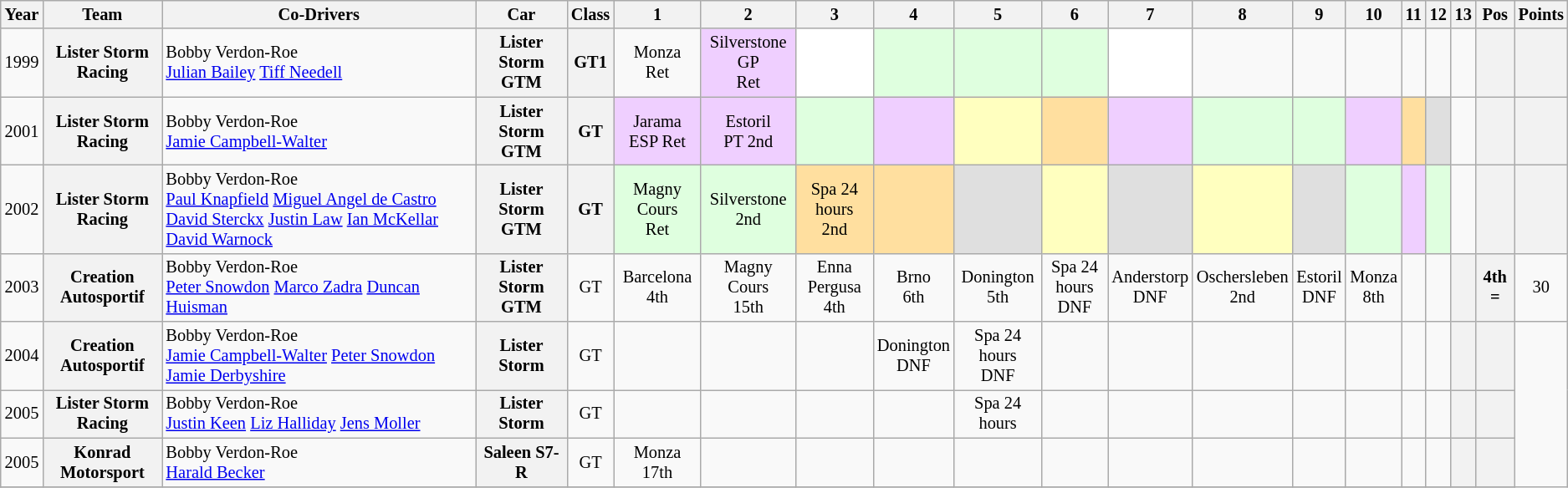<table class="wikitable" style="text-align:center; font-size:85%">
<tr>
<th>Year</th>
<th>Team</th>
<th>Co-Drivers</th>
<th>Car</th>
<th>Class</th>
<th>1</th>
<th>2</th>
<th>3</th>
<th>4</th>
<th>5</th>
<th>6</th>
<th>7</th>
<th>8</th>
<th>9</th>
<th>10</th>
<th>11</th>
<th>12</th>
<th>13</th>
<th>Pos</th>
<th>Points</th>
</tr>
<tr>
<td>1999</td>
<th>Lister Storm Racing</th>
<td align=left> Bobby Verdon-Roe<br> <a href='#'>Julian Bailey</a>
 <a href='#'>Tiff Needell</a></td>
<th>Lister Storm GTM</th>
<th>GT1</th>
<td>Monza<br>Ret</td>
<td style="background:#EFCFFF;">Silverstone GP<br>Ret</td>
<td style="background:#FFFFFF;"></td>
<td style="background:#DFFFDF;"></td>
<td style="background:#DFFFDF;"></td>
<td style="background:#DFFFDF;"></td>
<td style="background:#FFFFFF;"></td>
<td></td>
<td></td>
<td></td>
<td></td>
<td></td>
<td></td>
<th></th>
<th></th>
</tr>
<tr>
<td>2001</td>
<th>Lister Storm Racing</th>
<td align=left> Bobby Verdon-Roe<br> <a href='#'>Jamie Campbell-Walter</a></td>
<th>Lister Storm GTM</th>
<th>GT</th>
<td style="background:#EFCFFF;">Jarama<br>ESP
Ret</td>
<td style="background:#EFCFFF;">Estoril<br>PT
2nd</td>
<td style="background:#DFFFDF;"></td>
<td style="background:#EFCFFF;"></td>
<td style="background:#FFFFBF;"></td>
<td style="background:#FFDF9F;"></td>
<td style="background:#EFCFFF;"></td>
<td style="background:#DFFFDF;"></td>
<td style="background:#DFFFDF;"></td>
<td style="background:#EFCFFF;"></td>
<td style="background:#FFDF9F;"></td>
<td style="background:#DFDFDF;"></td>
<td></td>
<th></th>
<th></th>
</tr>
<tr>
<td>2002</td>
<th>Lister Storm Racing</th>
<td align=left> Bobby Verdon-Roe<br> <a href='#'>Paul Knapfield</a>
 <a href='#'>Miguel Angel de Castro</a>
 <a href='#'>David Sterckx</a>
 <a href='#'>Justin Law</a>
 <a href='#'>Ian McKellar</a>
 <a href='#'>David Warnock</a></td>
<th>Lister Storm GTM</th>
<th>GT</th>
<td style="background:#DFFFDF;">Magny Cours<br>Ret</td>
<td style="background:#DFFFDF;">Silverstone<br>2nd</td>
<td style="background:#FFDF9F;">Spa 24 hours<br>2nd</td>
<td style="background:#FFDF9F;"></td>
<td style="background:#DFDFDF;"></td>
<td style="background:#FFFFBF;"></td>
<td style="background:#DFDFDF;"></td>
<td style="background:#FFFFBF;"></td>
<td style="background:#DFDFDF;"></td>
<td style="background:#DFFFDF;"></td>
<td style="background:#EFCFFF;"></td>
<td style="background:#DFFFDF;"></td>
<td></td>
<th></th>
<th></th>
</tr>
<tr>
<td>2003</td>
<th>Creation Autosportif</th>
<td align=left> Bobby Verdon-Roe<br> <a href='#'>Peter Snowdon</a>
 <a href='#'>Marco Zadra</a>
 <a href='#'>Duncan Huisman</a></td>
<th>Lister Storm GTM</th>
<td>GT</td>
<td>Barcelona<br>4th</td>
<td>Magny Cours<br>15th</td>
<td>Enna Pergusa<br>4th</td>
<td>Brno<br>6th</td>
<td>Donington<br>5th</td>
<td>Spa 24 hours<br>DNF</td>
<td>Anderstorp<br>DNF</td>
<td>Oschersleben<br>2nd</td>
<td>Estoril<br>DNF</td>
<td>Monza<br>8th</td>
<td></td>
<td></td>
<th></th>
<th>4th =</th>
<td>30</td>
</tr>
<tr>
<td>2004</td>
<th>Creation Autosportif</th>
<td align=left> Bobby Verdon-Roe<br> <a href='#'>Jamie Campbell-Walter</a>
 <a href='#'>Peter Snowdon</a>
 <a href='#'>Jamie Derbyshire</a></td>
<th>Lister Storm</th>
<td>GT</td>
<td></td>
<td></td>
<td></td>
<td>Donington<br>DNF</td>
<td>Spa 24 hours<br>DNF</td>
<td></td>
<td></td>
<td></td>
<td></td>
<td></td>
<td></td>
<td></td>
<th></th>
<th></th>
</tr>
<tr>
<td>2005</td>
<th>Lister Storm Racing</th>
<td align=left> Bobby Verdon-Roe<br> <a href='#'>Justin Keen</a>
 <a href='#'>Liz Halliday</a>
 <a href='#'>Jens Moller</a></td>
<th>Lister Storm</th>
<td>GT</td>
<td></td>
<td></td>
<td></td>
<td></td>
<td>Spa 24 hours</td>
<td></td>
<td></td>
<td></td>
<td></td>
<td></td>
<td></td>
<td></td>
<th></th>
<th></th>
</tr>
<tr>
<td>2005</td>
<th>Konrad Motorsport</th>
<td align=left> Bobby Verdon-Roe<br> <a href='#'>Harald Becker</a></td>
<th>Saleen S7-R</th>
<td>GT</td>
<td>Monza<br>17th</td>
<td></td>
<td></td>
<td></td>
<td></td>
<td></td>
<td></td>
<td></td>
<td></td>
<td></td>
<td></td>
<td></td>
<th></th>
<th></th>
</tr>
<tr>
</tr>
</table>
